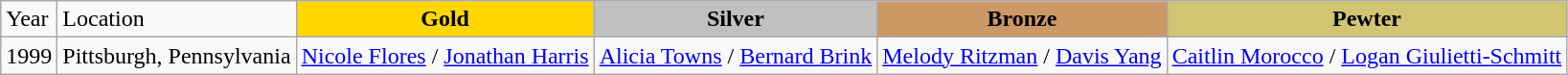<table class="wikitable">
<tr>
<td>Year</td>
<td>Location</td>
<td align="center" bgcolor="gold"><strong>Gold</strong></td>
<td align="center" bgcolor="silver"><strong>Silver</strong></td>
<td align="center" bgcolor="cc9966"><strong>Bronze</strong></td>
<td align="center" bgcolor="#d1c571"><strong>Pewter</strong></td>
</tr>
<tr>
<td>1999</td>
<td>Pittsburgh, Pennsylvania</td>
<td><a href='#'>Nicole Flores</a> / <a href='#'>Jonathan Harris</a></td>
<td><a href='#'>Alicia Towns</a> / <a href='#'>Bernard Brink</a></td>
<td><a href='#'>Melody Ritzman</a> / <a href='#'>Davis Yang</a></td>
<td><a href='#'>Caitlin Morocco</a> / <a href='#'>Logan Giulietti-Schmitt</a></td>
</tr>
</table>
